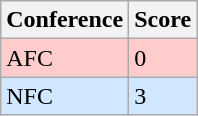<table class="wikitable">
<tr>
<th>Conference</th>
<th>Score</th>
</tr>
<tr>
<td style="background:#FFCCCC">AFC</td>
<td style="background:#FFCCCC">0</td>
</tr>
<tr>
<td style="background:#D0E7FF">NFC</td>
<td style="background:#D0E7FF">3</td>
</tr>
</table>
